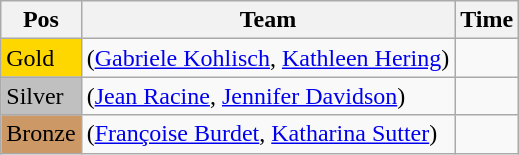<table class="wikitable">
<tr>
<th>Pos</th>
<th>Team</th>
<th>Time</th>
</tr>
<tr>
<td style="background:gold">Gold</td>
<td> (<a href='#'>Gabriele Kohlisch</a>, <a href='#'>Kathleen Hering</a>)</td>
<td></td>
</tr>
<tr>
<td style="background:silver">Silver</td>
<td> (<a href='#'>Jean Racine</a>, <a href='#'>Jennifer Davidson</a>)</td>
<td></td>
</tr>
<tr>
<td style="background:#cc9966">Bronze</td>
<td> (<a href='#'>Françoise Burdet</a>, <a href='#'>Katharina Sutter</a>)</td>
<td></td>
</tr>
</table>
